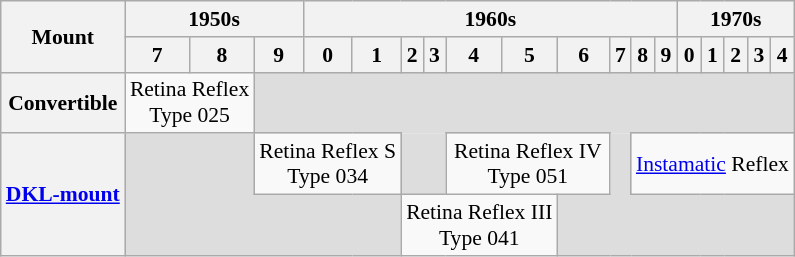<table class="wikitable" style="font-size:90%;text-align:center;">
<tr>
<th rowspan=2>Mount</th>
<th colspan=3>1950s</th>
<th colspan=10>1960s</th>
<th colspan=5>1970s</th>
</tr>
<tr>
<th>7</th>
<th>8</th>
<th>9</th>
<th>0</th>
<th>1</th>
<th>2</th>
<th>3</th>
<th>4</th>
<th>5</th>
<th>6</th>
<th>7</th>
<th>8</th>
<th>9</th>
<th>0</th>
<th>1</th>
<th>2</th>
<th>3</th>
<th>4</th>
</tr>
<tr>
<th>Convertible</th>
<td colspan=2>Retina Reflex<br>Type 025</td>
<td colspan=16 style="background:#ddd;border:none;"> </td>
</tr>
<tr>
<th rowspan=2><a href='#'>DKL-mount</a></th>
<td colspan=2 style="background:#ddd;border:none;"> </td>
<td colspan=3>Retina Reflex S<br>Type 034</td>
<td colspan=2 style="background:#ddd;border:none;"> </td>
<td colspan=3>Retina Reflex IV<br>Type 051</td>
<td colspan=1 style="background:#ddd;border:none;"> </td>
<td colspan=7><a href='#'>Instamatic</a> Reflex</td>
</tr>
<tr>
<td colspan=5 style="background:#ddd;border:none;"> </td>
<td colspan=4>Retina Reflex III<br>Type 041</td>
<td colspan=9 style="background:#ddd;border:none;"> </td>
</tr>
</table>
